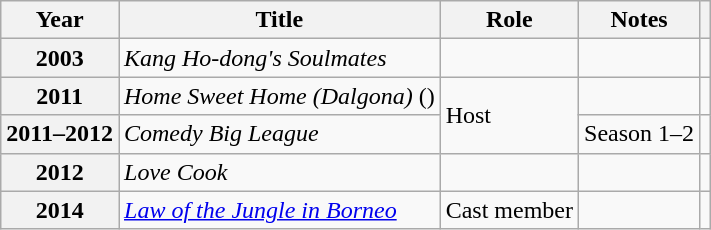<table class="wikitable plainrowheaders sortable">
<tr>
<th scope="col">Year</th>
<th scope="col">Title</th>
<th scope="col">Role</th>
<th scope="col">Notes</th>
<th scope="col" class="unsortable"></th>
</tr>
<tr>
<th scope="row">2003</th>
<td><em>Kang Ho-dong's Soulmates</em></td>
<td></td>
<td></td>
<td style="text-align:center"></td>
</tr>
<tr>
<th scope="row">2011</th>
<td><em>Home Sweet Home (Dalgona)</em> ()</td>
<td rowspan="2">Host</td>
<td></td>
<td style="text-align:center"></td>
</tr>
<tr>
<th scope="row">2011–2012</th>
<td><em>Comedy Big League</em></td>
<td>Season 1–2</td>
<td style="text-align:center"></td>
</tr>
<tr>
<th scope="row">2012</th>
<td><em>Love Cook</em></td>
<td></td>
<td></td>
<td style="text-align:center"></td>
</tr>
<tr>
<th scope="row">2014</th>
<td><em><a href='#'>Law of the Jungle in Borneo</a></em></td>
<td>Cast member</td>
<td></td>
<td style="text-align:center"></td>
</tr>
</table>
